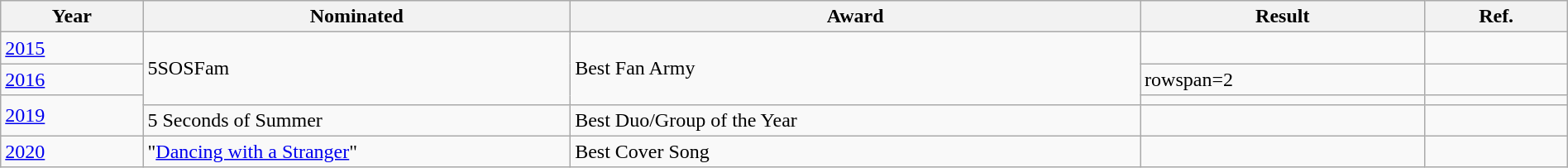<table class="wikitable" style="width:100%;">
<tr>
<th width=5%>Year</th>
<th style="width:15%;">Nominated</th>
<th style="width:20%;">Award</th>
<th style="width:10%;">Result</th>
<th style="width:5%;">Ref.</th>
</tr>
<tr>
<td><a href='#'>2015</a></td>
<td rowspan=3>5SOSFam</td>
<td rowspan=3>Best Fan Army</td>
<td></td>
<td></td>
</tr>
<tr>
<td><a href='#'>2016</a></td>
<td>rowspan=2 </td>
<td></td>
</tr>
<tr>
<td rowspan=2><a href='#'>2019</a></td>
<td></td>
</tr>
<tr>
<td>5 Seconds of Summer</td>
<td>Best Duo/Group of the Year</td>
<td></td>
<td></td>
</tr>
<tr>
<td><a href='#'>2020</a></td>
<td>"<a href='#'>Dancing with a Stranger</a>"</td>
<td>Best Cover Song</td>
<td></td>
<td></td>
</tr>
</table>
